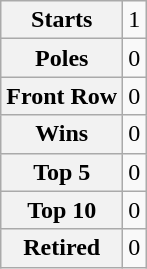<table class="wikitable" style="text-align:center">
<tr>
<th>Starts</th>
<td>1</td>
</tr>
<tr>
<th>Poles</th>
<td>0</td>
</tr>
<tr>
<th>Front Row</th>
<td>0</td>
</tr>
<tr>
<th>Wins</th>
<td>0</td>
</tr>
<tr>
<th>Top 5</th>
<td>0</td>
</tr>
<tr>
<th>Top 10</th>
<td>0</td>
</tr>
<tr>
<th>Retired</th>
<td>0</td>
</tr>
</table>
